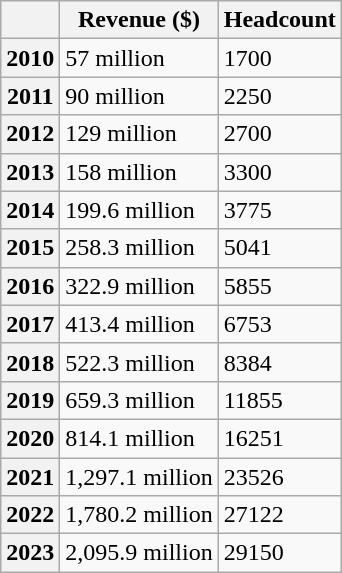<table class="wikitable">
<tr>
<th></th>
<th>Revenue ($)</th>
<th>Headcount</th>
</tr>
<tr>
<th>2010</th>
<td>57 million</td>
<td>1700</td>
</tr>
<tr>
<th>2011</th>
<td>90 million</td>
<td>2250</td>
</tr>
<tr>
<th>2012</th>
<td>129 million</td>
<td>2700</td>
</tr>
<tr>
<th>2013</th>
<td>158 million</td>
<td>3300</td>
</tr>
<tr>
<th>2014</th>
<td>199.6 million</td>
<td>3775</td>
</tr>
<tr>
<th>2015</th>
<td>258.3 million</td>
<td>5041</td>
</tr>
<tr>
<th>2016</th>
<td>322.9 million</td>
<td>5855</td>
</tr>
<tr>
<th>2017</th>
<td>413.4 million</td>
<td>6753</td>
</tr>
<tr>
<th>2018</th>
<td>522.3 million</td>
<td>8384</td>
</tr>
<tr>
<th>2019</th>
<td>659.3 million</td>
<td>11855</td>
</tr>
<tr>
<th>2020</th>
<td>814.1 million</td>
<td>16251</td>
</tr>
<tr>
<th>2021</th>
<td>1,297.1 million</td>
<td>23526</td>
</tr>
<tr>
<th>2022</th>
<td>1,780.2 million</td>
<td>27122</td>
</tr>
<tr>
<th>2023</th>
<td>2,095.9 million</td>
<td>29150</td>
</tr>
</table>
